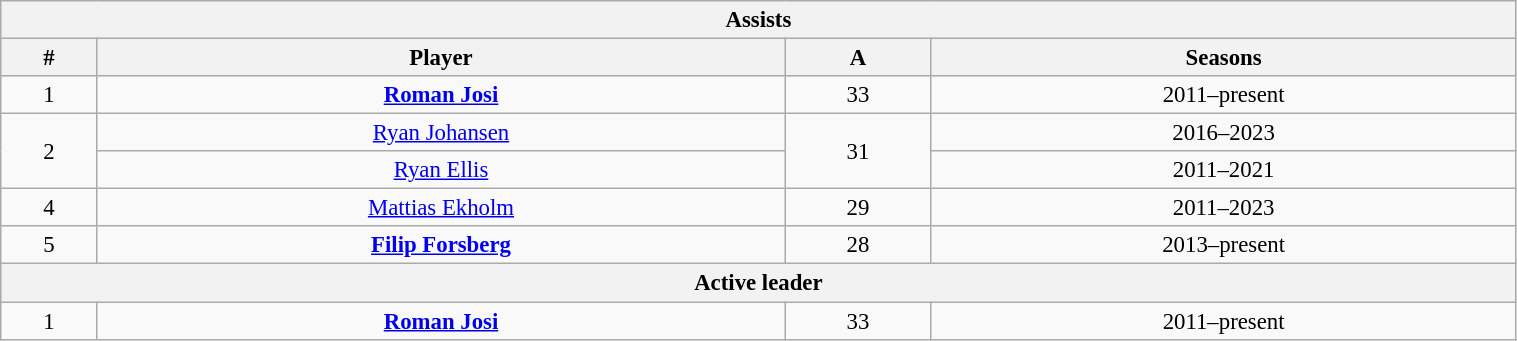<table class="wikitable" style="text-align: center; font-size: 95%" width="80%">
<tr>
<th colspan="4">Assists</th>
</tr>
<tr>
<th>#</th>
<th>Player</th>
<th>A</th>
<th>Seasons</th>
</tr>
<tr>
<td>1</td>
<td><strong><a href='#'>Roman Josi</a></strong></td>
<td>33</td>
<td>2011–present</td>
</tr>
<tr>
<td rowspan="2">2</td>
<td><a href='#'>Ryan Johansen</a></td>
<td rowspan="2">31</td>
<td>2016–2023</td>
</tr>
<tr>
<td><a href='#'>Ryan Ellis</a></td>
<td>2011–2021</td>
</tr>
<tr>
<td>4</td>
<td><a href='#'>Mattias Ekholm</a></td>
<td>29</td>
<td>2011–2023</td>
</tr>
<tr>
<td>5</td>
<td><strong><a href='#'>Filip Forsberg</a></strong></td>
<td>28</td>
<td>2013–present</td>
</tr>
<tr>
<th colspan="4">Active leader</th>
</tr>
<tr>
<td>1</td>
<td><strong><a href='#'>Roman Josi</a></strong></td>
<td>33</td>
<td>2011–present</td>
</tr>
</table>
